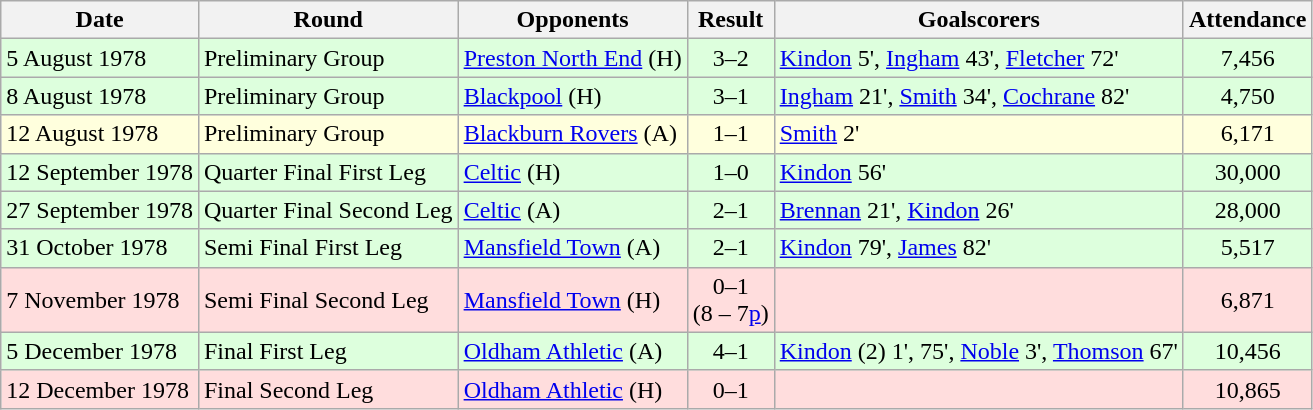<table class="wikitable">
<tr>
<th>Date</th>
<th>Round</th>
<th>Opponents</th>
<th>Result</th>
<th>Goalscorers</th>
<th>Attendance</th>
</tr>
<tr bgcolor="#ddffdd">
<td>5 August 1978</td>
<td>Preliminary Group</td>
<td><a href='#'>Preston North End</a> (H)</td>
<td align="center">3–2</td>
<td><a href='#'>Kindon</a> 5', <a href='#'>Ingham</a> 43', <a href='#'>Fletcher</a> 72'</td>
<td align="center">7,456</td>
</tr>
<tr bgcolor="#ddffdd">
<td>8 August 1978</td>
<td>Preliminary Group</td>
<td><a href='#'>Blackpool</a> (H)</td>
<td align="center">3–1</td>
<td><a href='#'>Ingham</a> 21', <a href='#'>Smith</a> 34', <a href='#'>Cochrane</a> 82'</td>
<td align="center">4,750</td>
</tr>
<tr bgcolor="#ffffdd">
<td>12 August 1978</td>
<td>Preliminary Group</td>
<td><a href='#'>Blackburn Rovers</a> (A)</td>
<td align="center">1–1</td>
<td><a href='#'>Smith</a> 2'</td>
<td align="center">6,171</td>
</tr>
<tr bgcolor="#ddffdd">
<td>12 September 1978</td>
<td>Quarter Final First Leg</td>
<td><a href='#'>Celtic</a> (H)</td>
<td align="center">1–0</td>
<td><a href='#'>Kindon</a> 56'</td>
<td align="center">30,000</td>
</tr>
<tr bgcolor="#ddffdd">
<td>27 September 1978</td>
<td>Quarter Final Second Leg</td>
<td><a href='#'>Celtic</a> (A)</td>
<td align="center">2–1</td>
<td><a href='#'>Brennan</a> 21', <a href='#'>Kindon</a> 26'</td>
<td align="center">28,000</td>
</tr>
<tr bgcolor="#ddffdd">
<td>31 October 1978</td>
<td>Semi Final First Leg</td>
<td><a href='#'>Mansfield Town</a> (A)</td>
<td align="center">2–1</td>
<td><a href='#'>Kindon</a> 79', <a href='#'>James</a> 82'</td>
<td align="center">5,517</td>
</tr>
<tr bgcolor="#ffdddd">
<td>7 November 1978</td>
<td>Semi Final Second Leg</td>
<td><a href='#'>Mansfield Town</a> (H)</td>
<td align="center">0–1 <br>(8 – 7<a href='#'>p</a>)</td>
<td></td>
<td align="center">6,871</td>
</tr>
<tr bgcolor="#ddffdd">
<td>5 December 1978</td>
<td>Final First Leg</td>
<td><a href='#'>Oldham Athletic</a> (A)</td>
<td align="center">4–1</td>
<td><a href='#'>Kindon</a> (2) 1', 75', <a href='#'>Noble</a> 3', <a href='#'>Thomson</a> 67'</td>
<td align="center">10,456</td>
</tr>
<tr bgcolor="#ffdddd">
<td>12 December 1978</td>
<td>Final Second Leg</td>
<td><a href='#'>Oldham Athletic</a> (H)</td>
<td align="center">0–1</td>
<td></td>
<td align="center">10,865</td>
</tr>
</table>
